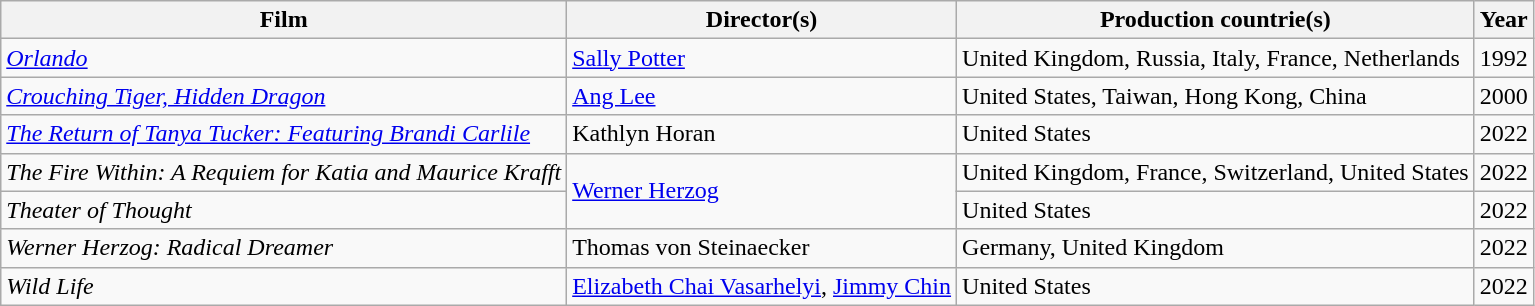<table class="wikitable">
<tr>
<th>Film</th>
<th>Director(s)</th>
<th>Production countrie(s)</th>
<th>Year</th>
</tr>
<tr>
<td><em><a href='#'>Orlando</a></em></td>
<td><a href='#'>Sally Potter</a></td>
<td>United Kingdom, Russia, Italy, France, Netherlands</td>
<td>1992</td>
</tr>
<tr>
<td><em><a href='#'>Crouching Tiger, Hidden Dragon</a></em></td>
<td><a href='#'>Ang Lee</a></td>
<td>United States, Taiwan, Hong Kong, China</td>
<td>2000</td>
</tr>
<tr>
<td><em><a href='#'>The Return of Tanya Tucker: Featuring Brandi Carlile</a></em></td>
<td>Kathlyn Horan</td>
<td>United States</td>
<td>2022</td>
</tr>
<tr>
<td><em>The Fire Within: A Requiem for Katia and Maurice Krafft</em></td>
<td rowspan="2"><a href='#'>Werner Herzog</a></td>
<td>United Kingdom, France, Switzerland, United States</td>
<td>2022</td>
</tr>
<tr>
<td><em>Theater of Thought</em></td>
<td>United States</td>
<td>2022</td>
</tr>
<tr>
<td><em>Werner Herzog: Radical Dreamer</em></td>
<td>Thomas von Steinaecker</td>
<td>Germany, United Kingdom</td>
<td>2022</td>
</tr>
<tr>
<td><em>Wild Life</em></td>
<td><a href='#'>Elizabeth Chai Vasarhelyi</a>, <a href='#'>Jimmy Chin</a></td>
<td>United States</td>
<td>2022</td>
</tr>
</table>
